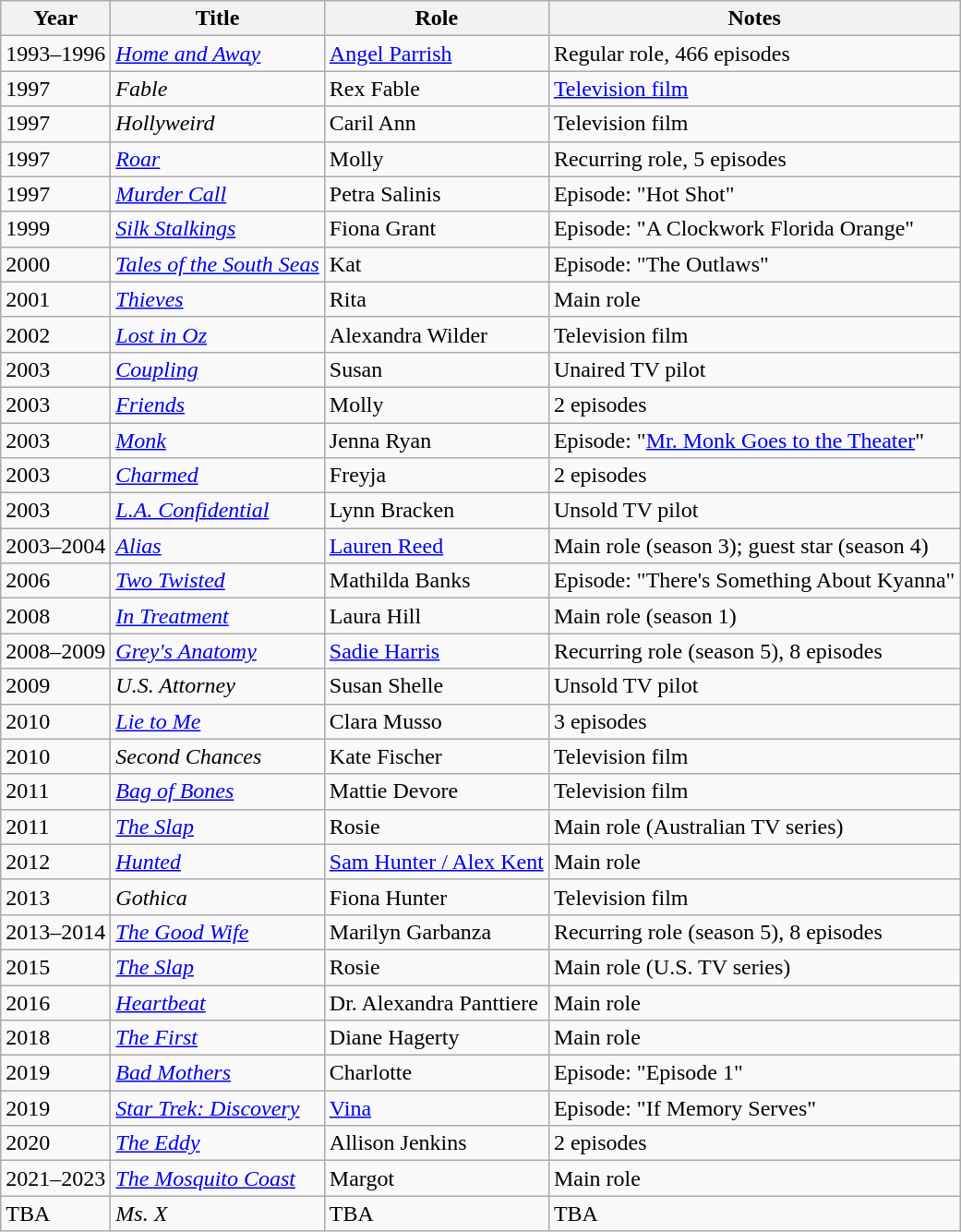<table class="wikitable sortable">
<tr>
<th>Year</th>
<th>Title</th>
<th>Role</th>
<th class="unsortable">Notes</th>
</tr>
<tr>
<td>1993–1996</td>
<td><em><a href='#'>Home and Away</a></em></td>
<td><a href='#'>Angel Parrish</a></td>
<td>Regular role, 466 episodes</td>
</tr>
<tr>
<td>1997</td>
<td><em>Fable</em></td>
<td>Rex Fable</td>
<td><a href='#'>Television film</a></td>
</tr>
<tr>
<td>1997</td>
<td><em>Hollyweird</em></td>
<td>Caril Ann</td>
<td>Television film</td>
</tr>
<tr>
<td>1997</td>
<td><em><a href='#'>Roar</a></em></td>
<td>Molly</td>
<td>Recurring role, 5 episodes</td>
</tr>
<tr>
<td>1997</td>
<td><em><a href='#'>Murder Call</a></em></td>
<td>Petra Salinis</td>
<td>Episode: "Hot Shot"</td>
</tr>
<tr>
<td>1999</td>
<td><em><a href='#'>Silk Stalkings</a></em></td>
<td>Fiona Grant</td>
<td>Episode: "A Clockwork Florida Orange"</td>
</tr>
<tr>
<td>2000</td>
<td><em><a href='#'>Tales of the South Seas</a></em></td>
<td>Kat</td>
<td>Episode: "The Outlaws"</td>
</tr>
<tr>
<td>2001</td>
<td><em><a href='#'>Thieves</a></em></td>
<td>Rita</td>
<td>Main role</td>
</tr>
<tr>
<td>2002</td>
<td><em><a href='#'>Lost in Oz</a></em></td>
<td>Alexandra Wilder</td>
<td>Television film</td>
</tr>
<tr>
<td>2003</td>
<td><em><a href='#'>Coupling</a></em></td>
<td>Susan</td>
<td>Unaired TV pilot</td>
</tr>
<tr>
<td>2003</td>
<td><em><a href='#'>Friends</a></em></td>
<td>Molly</td>
<td>2 episodes</td>
</tr>
<tr>
<td>2003</td>
<td><em><a href='#'>Monk</a></em></td>
<td>Jenna Ryan</td>
<td>Episode: "<a href='#'>Mr. Monk Goes to the Theater</a>"</td>
</tr>
<tr>
<td>2003</td>
<td><em><a href='#'>Charmed</a></em></td>
<td>Freyja</td>
<td>2 episodes</td>
</tr>
<tr>
<td>2003</td>
<td><em><a href='#'>L.A. Confidential</a></em></td>
<td>Lynn Bracken</td>
<td>Unsold TV pilot</td>
</tr>
<tr>
<td>2003–2004</td>
<td><em><a href='#'>Alias</a></em></td>
<td><a href='#'>Lauren Reed</a></td>
<td>Main role (season 3); guest star (season 4)</td>
</tr>
<tr>
<td>2006</td>
<td><em><a href='#'>Two Twisted</a></em></td>
<td>Mathilda Banks</td>
<td>Episode: "There's Something About Kyanna"</td>
</tr>
<tr>
<td>2008</td>
<td><em><a href='#'>In Treatment</a></em></td>
<td>Laura Hill</td>
<td>Main role (season 1)</td>
</tr>
<tr>
<td>2008–2009</td>
<td><em><a href='#'>Grey's Anatomy</a></em></td>
<td><a href='#'>Sadie Harris</a></td>
<td>Recurring role (season 5), 8 episodes</td>
</tr>
<tr>
<td>2009</td>
<td><em>U.S. Attorney</em></td>
<td>Susan Shelle</td>
<td>Unsold TV pilot</td>
</tr>
<tr>
<td>2010</td>
<td><em><a href='#'>Lie to Me</a></em></td>
<td>Clara Musso</td>
<td>3 episodes</td>
</tr>
<tr>
<td>2010</td>
<td><em>Second Chances</em></td>
<td>Kate Fischer</td>
<td>Television film</td>
</tr>
<tr>
<td>2011</td>
<td><em><a href='#'>Bag of Bones</a></em></td>
<td>Mattie Devore</td>
<td>Television film</td>
</tr>
<tr>
<td>2011</td>
<td data-sort-value="Slap, The"><em><a href='#'>The Slap</a></em></td>
<td>Rosie</td>
<td>Main role (Australian TV series)</td>
</tr>
<tr>
<td>2012</td>
<td><em><a href='#'>Hunted</a></em></td>
<td><a href='#'>Sam Hunter / Alex Kent</a></td>
<td>Main role</td>
</tr>
<tr>
<td>2013</td>
<td><em>Gothica</em></td>
<td>Fiona Hunter</td>
<td>Television film</td>
</tr>
<tr>
<td>2013–2014</td>
<td data-sort-value="Good Wife, The"><em><a href='#'>The Good Wife</a></em></td>
<td>Marilyn Garbanza</td>
<td>Recurring role (season 5), 8 episodes</td>
</tr>
<tr>
<td>2015</td>
<td data-sort-value="Slap, The"><em><a href='#'>The Slap</a></em></td>
<td>Rosie</td>
<td>Main role (U.S. TV series)</td>
</tr>
<tr>
<td>2016</td>
<td><em><a href='#'>Heartbeat</a></em></td>
<td>Dr. Alexandra Panttiere</td>
<td>Main role</td>
</tr>
<tr>
<td>2018</td>
<td data-sort-value="First, The"><em><a href='#'>The First</a></em></td>
<td>Diane Hagerty</td>
<td>Main role</td>
</tr>
<tr>
<td>2019</td>
<td><em><a href='#'>Bad Mothers</a></em></td>
<td>Charlotte</td>
<td>Episode: "Episode 1"</td>
</tr>
<tr>
<td>2019</td>
<td><em><a href='#'>Star Trek: Discovery</a></em></td>
<td><a href='#'>Vina</a></td>
<td>Episode: "If Memory Serves"</td>
</tr>
<tr>
<td>2020</td>
<td data-sort-value="Eddy, The"><em><a href='#'>The Eddy</a></em></td>
<td>Allison Jenkins</td>
<td>2 episodes</td>
</tr>
<tr>
<td>2021–2023</td>
<td data-sort-value="Mosquito Coast, The"><a href='#'><em>The Mosquito Coast</em></a></td>
<td>Margot</td>
<td>Main role</td>
</tr>
<tr>
<td>TBA</td>
<td><em>Ms. X</em></td>
<td>TBA</td>
<td>TBA</td>
</tr>
</table>
